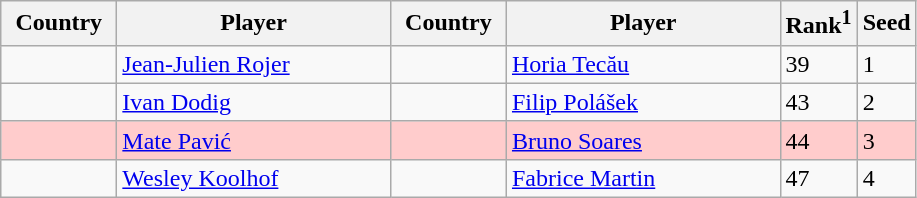<table class="sortable wikitable">
<tr>
<th width="70">Country</th>
<th width="175">Player</th>
<th width="70">Country</th>
<th width="175">Player</th>
<th>Rank<sup>1</sup></th>
<th>Seed</th>
</tr>
<tr>
<td></td>
<td><a href='#'>Jean-Julien Rojer</a></td>
<td></td>
<td><a href='#'>Horia Tecău</a></td>
<td>39</td>
<td>1</td>
</tr>
<tr>
<td></td>
<td><a href='#'>Ivan Dodig</a></td>
<td></td>
<td><a href='#'>Filip Polášek</a></td>
<td>43</td>
<td>2</td>
</tr>
<tr style="background:#fcc;">
<td></td>
<td><a href='#'>Mate Pavić</a></td>
<td></td>
<td><a href='#'>Bruno Soares</a></td>
<td>44</td>
<td>3</td>
</tr>
<tr>
<td></td>
<td><a href='#'>Wesley Koolhof</a></td>
<td></td>
<td><a href='#'>Fabrice Martin</a></td>
<td>47</td>
<td>4</td>
</tr>
</table>
